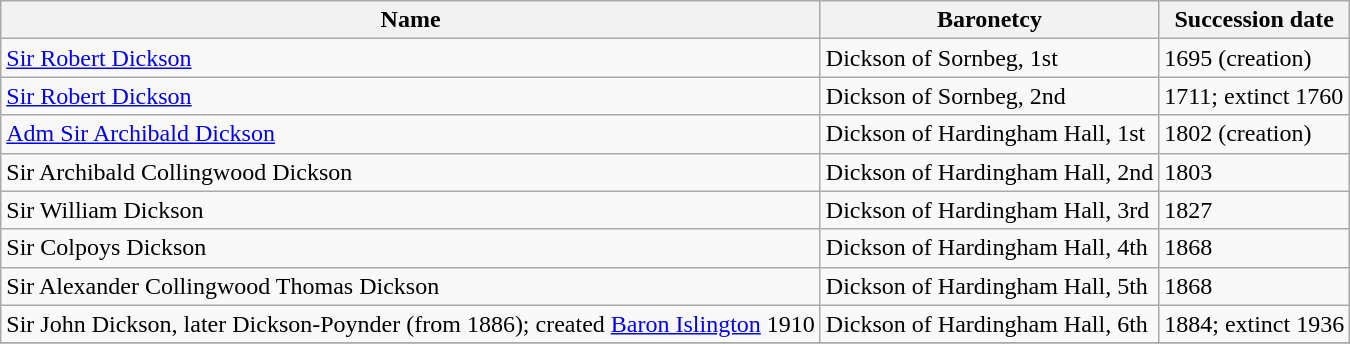<table class="wikitable sortable">
<tr>
<th>Name</th>
<th>Baronetcy</th>
<th>Succession date</th>
</tr>
<tr>
<td><a href='#'>Sir Robert Dickson</a></td>
<td>Dickson of Sornbeg, 1st</td>
<td>1695 (creation)</td>
</tr>
<tr>
<td><a href='#'>Sir Robert Dickson</a></td>
<td>Dickson of Sornbeg, 2nd</td>
<td>1711; extinct 1760</td>
</tr>
<tr>
<td><a href='#'>Adm Sir Archibald Dickson</a></td>
<td>Dickson of Hardingham Hall, 1st</td>
<td>1802 (creation)</td>
</tr>
<tr>
<td>Sir Archibald Collingwood Dickson</td>
<td>Dickson of Hardingham Hall, 2nd</td>
<td>1803</td>
</tr>
<tr>
<td>Sir William Dickson</td>
<td>Dickson of Hardingham Hall, 3rd</td>
<td>1827</td>
</tr>
<tr>
<td>Sir Colpoys Dickson</td>
<td>Dickson of Hardingham Hall, 4th</td>
<td>1868</td>
</tr>
<tr>
<td>Sir Alexander Collingwood Thomas Dickson</td>
<td>Dickson of Hardingham Hall, 5th</td>
<td>1868</td>
</tr>
<tr>
<td>Sir John Dickson, later Dickson-Poynder (from 1886); created <a href='#'>Baron Islington</a> 1910</td>
<td>Dickson of Hardingham Hall, 6th</td>
<td>1884; extinct 1936</td>
</tr>
<tr>
</tr>
</table>
